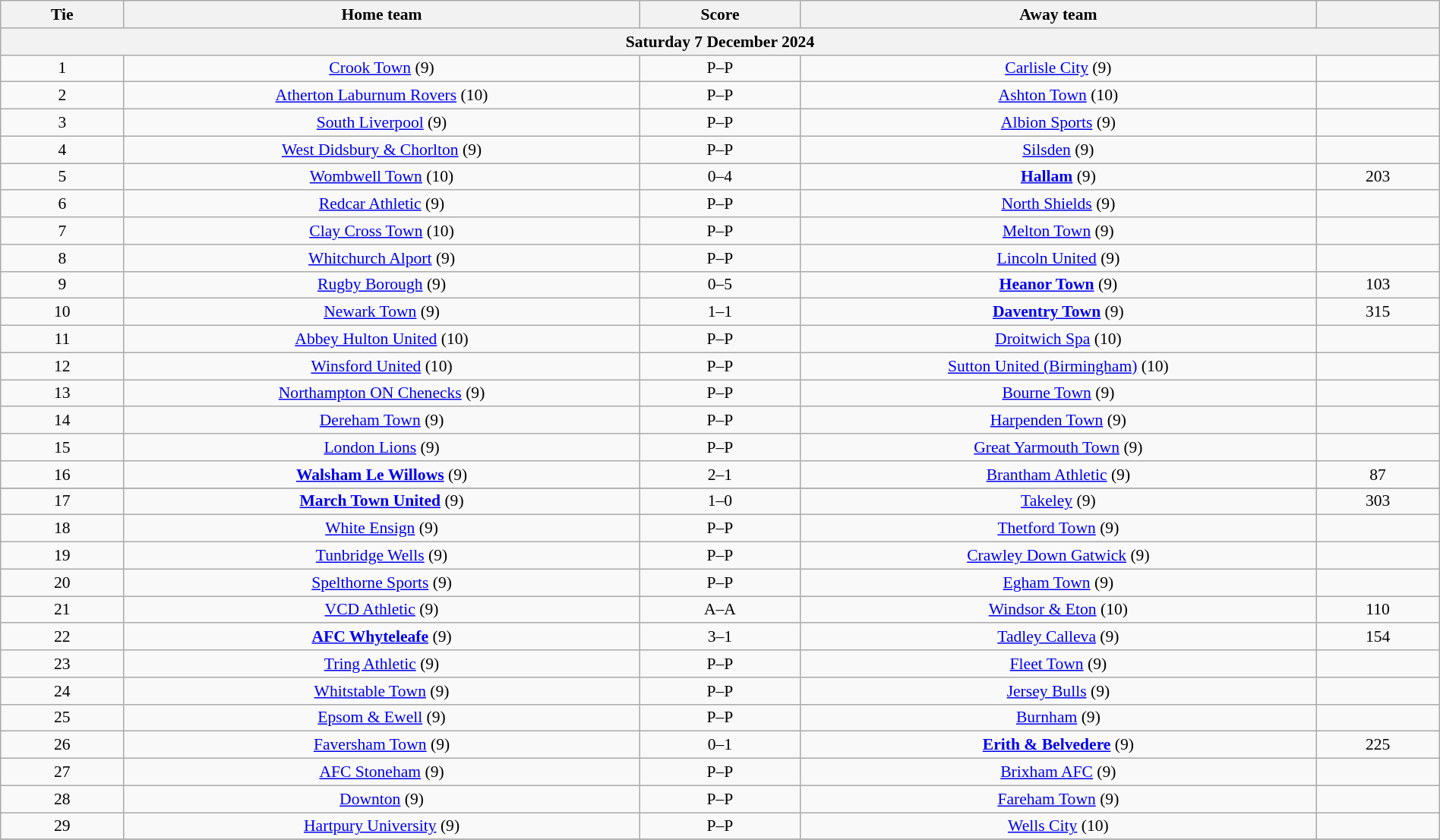<table class="wikitable" style="text-align:center; font-size:90%; width:100%">
<tr>
<th scope="col" style="width:  8.43%;">Tie</th>
<th scope="col" style="width: 35.29%;">Home team</th>
<th scope="col" style="width: 11.00%;">Score</th>
<th scope="col" style="width: 35.29%;">Away team</th>
<th scope="col" style="width:  8.43%;"></th>
</tr>
<tr>
<th colspan="5">Saturday 7 December 2024</th>
</tr>
<tr>
<td>1</td>
<td><a href='#'>Crook Town</a> (9)</td>
<td>P–P</td>
<td><a href='#'> Carlisle City</a> (9)</td>
<td></td>
</tr>
<tr>
<td>2</td>
<td><a href='#'>Atherton Laburnum Rovers</a> (10)</td>
<td>P–P</td>
<td><a href='#'>Ashton Town</a> (10)</td>
<td></td>
</tr>
<tr>
<td>3</td>
<td><a href='#'> South Liverpool</a> (9)</td>
<td>P–P</td>
<td><a href='#'> Albion Sports</a> (9)</td>
<td></td>
</tr>
<tr>
<td>4</td>
<td><a href='#'>West Didsbury & Chorlton</a> (9)</td>
<td>P–P</td>
<td><a href='#'> Silsden</a> (9)</td>
<td></td>
</tr>
<tr>
<td>5</td>
<td><a href='#'> Wombwell Town</a> (10)</td>
<td>0–4</td>
<td><strong><a href='#'>Hallam</a></strong> (9)</td>
<td>203</td>
</tr>
<tr>
<td>6</td>
<td><a href='#'> Redcar Athletic</a> (9)</td>
<td>P–P</td>
<td><a href='#'> North Shields</a> (9)</td>
<td></td>
</tr>
<tr>
<td>7</td>
<td><a href='#'> Clay Cross Town</a> (10)</td>
<td>P–P</td>
<td><a href='#'> Melton Town</a> (9)</td>
<td></td>
</tr>
<tr>
<td>8</td>
<td><a href='#'>Whitchurch Alport</a> (9)</td>
<td>P–P</td>
<td><a href='#'>Lincoln United</a> (9)</td>
<td></td>
</tr>
<tr>
<td>9</td>
<td><a href='#'>Rugby Borough</a> (9)</td>
<td>0–5</td>
<td><strong><a href='#'> Heanor Town</a></strong> (9)</td>
<td>103</td>
</tr>
<tr>
<td>10</td>
<td><a href='#'>Newark Town</a> (9)</td>
<td>1–1 </td>
<td><strong><a href='#'>Daventry Town</a></strong> (9)</td>
<td>315</td>
</tr>
<tr>
<td>11</td>
<td><a href='#'> Abbey Hulton United</a> (10)</td>
<td>P–P</td>
<td><a href='#'> Droitwich Spa</a> (10)</td>
<td></td>
</tr>
<tr>
<td>12</td>
<td><a href='#'>Winsford United</a> (10)</td>
<td>P–P</td>
<td><a href='#'> Sutton United (Birmingham)</a> (10)</td>
<td></td>
</tr>
<tr>
<td>13</td>
<td><a href='#'>Northampton ON Chenecks</a> (9)</td>
<td>P–P</td>
<td><a href='#'>Bourne Town</a> (9)</td>
<td></td>
</tr>
<tr>
<td>14</td>
<td><a href='#'>Dereham Town</a> (9)</td>
<td>P–P</td>
<td><a href='#'>Harpenden Town</a> (9)</td>
<td></td>
</tr>
<tr>
<td>15</td>
<td><a href='#'> London Lions</a> (9)</td>
<td>P–P</td>
<td><a href='#'>Great Yarmouth Town</a> (9)</td>
<td></td>
</tr>
<tr>
<td>16</td>
<td><strong><a href='#'> Walsham Le Willows</a></strong> (9)</td>
<td>2–1</td>
<td><a href='#'> Brantham Athletic</a> (9)</td>
<td>87</td>
</tr>
<tr>
</tr>
<tr>
<td>17</td>
<td><strong><a href='#'> March Town United</a></strong> (9)</td>
<td>1–0</td>
<td><a href='#'> Takeley</a> (9)</td>
<td>303</td>
</tr>
<tr>
<td>18</td>
<td><a href='#'> White Ensign</a> (9)</td>
<td>P–P</td>
<td><a href='#'> Thetford Town</a> (9)</td>
<td></td>
</tr>
<tr>
<td>19</td>
<td><a href='#'> Tunbridge Wells</a> (9)</td>
<td>P–P</td>
<td><a href='#'> Crawley Down Gatwick</a> (9)</td>
<td></td>
</tr>
<tr>
<td>20</td>
<td><a href='#'> Spelthorne Sports</a> (9)</td>
<td>P–P</td>
<td><a href='#'> Egham Town</a> (9)</td>
<td></td>
</tr>
<tr>
<td>21</td>
<td><a href='#'>VCD Athletic</a> (9)</td>
<td>A–A</td>
<td><a href='#'> Windsor & Eton</a> (10)</td>
<td>110</td>
</tr>
<tr>
<td>22</td>
<td><strong><a href='#'>AFC Whyteleafe</a></strong> (9)</td>
<td>3–1</td>
<td><a href='#'> Tadley Calleva</a> (9)</td>
<td>154</td>
</tr>
<tr>
<td>23</td>
<td><a href='#'>Tring Athletic</a> (9)</td>
<td>P–P</td>
<td><a href='#'> Fleet Town</a> (9)</td>
<td></td>
</tr>
<tr>
<td>24</td>
<td><a href='#'>Whitstable Town</a> (9)</td>
<td>P–P</td>
<td><a href='#'>Jersey Bulls</a> (9)</td>
<td></td>
</tr>
<tr>
<td>25</td>
<td><a href='#'> Epsom & Ewell</a> (9)</td>
<td>P–P</td>
<td><a href='#'> Burnham</a> (9)</td>
<td></td>
</tr>
<tr>
<td>26</td>
<td><a href='#'> Faversham Town</a> (9)</td>
<td>0–1</td>
<td><strong><a href='#'> Erith & Belvedere</a></strong> (9)</td>
<td>225</td>
</tr>
<tr>
<td>27</td>
<td><a href='#'>AFC Stoneham</a> (9)</td>
<td>P–P</td>
<td><a href='#'> Brixham AFC</a> (9)</td>
<td></td>
</tr>
<tr>
<td>28</td>
<td><a href='#'> Downton</a> (9)</td>
<td>P–P</td>
<td><a href='#'>Fareham Town</a> (9)</td>
<td></td>
</tr>
<tr>
<td>29</td>
<td><a href='#'> Hartpury University</a> (9)</td>
<td>P–P</td>
<td><a href='#'> Wells City</a> (10)</td>
<td></td>
</tr>
<tr>
</tr>
</table>
